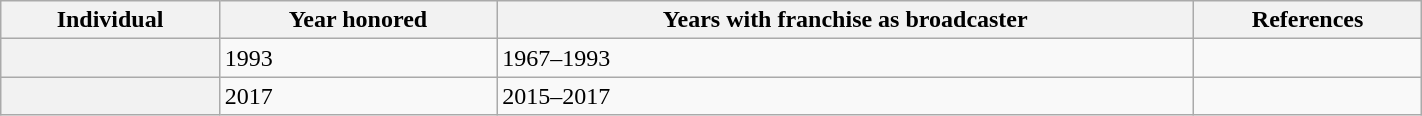<table class="wikitable sortable" width="75%">
<tr>
<th scope="col">Individual</th>
<th scope="col">Year honored</th>
<th scope="col">Years with franchise as broadcaster</th>
<th scope="col" class="unsortable">References</th>
</tr>
<tr>
<th scope="row"></th>
<td>1993</td>
<td>1967–1993</td>
<td></td>
</tr>
<tr>
<th scope="row"></th>
<td>2017</td>
<td>2015–2017</td>
<td></td>
</tr>
</table>
